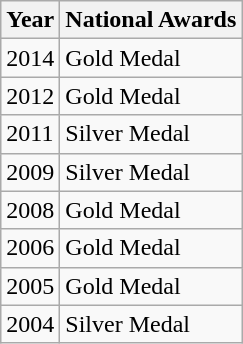<table class="wikitable">
<tr>
<th>Year</th>
<th>National Awards</th>
</tr>
<tr>
<td>2014</td>
<td>Gold Medal</td>
</tr>
<tr>
<td>2012</td>
<td>Gold Medal</td>
</tr>
<tr>
<td>2011</td>
<td>Silver Medal</td>
</tr>
<tr>
<td>2009</td>
<td>Silver Medal</td>
</tr>
<tr>
<td>2008</td>
<td>Gold Medal</td>
</tr>
<tr>
<td>2006</td>
<td>Gold Medal</td>
</tr>
<tr>
<td>2005</td>
<td>Gold Medal</td>
</tr>
<tr>
<td>2004</td>
<td>Silver Medal</td>
</tr>
</table>
